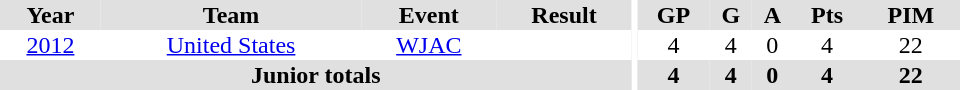<table border="0" cellpadding="1" cellspacing="0" ID="Table3" style="text-align:center; width:40em">
<tr style="text-align:center; background:#e0e0e0;">
<th>Year</th>
<th>Team</th>
<th>Event</th>
<th>Result</th>
<th rowspan="99" style="background:#fff;"></th>
<th>GP</th>
<th>G</th>
<th>A</th>
<th>Pts</th>
<th>PIM</th>
</tr>
<tr>
<td><a href='#'>2012</a></td>
<td><a href='#'>United States</a></td>
<td><a href='#'>WJAC</a></td>
<td></td>
<td>4</td>
<td>4</td>
<td>0</td>
<td>4</td>
<td>22</td>
</tr>
<tr style="text-align:center; background:#e0e0e0;">
<th colspan=4>Junior totals</th>
<th>4</th>
<th>4</th>
<th>0</th>
<th>4</th>
<th>22</th>
</tr>
</table>
